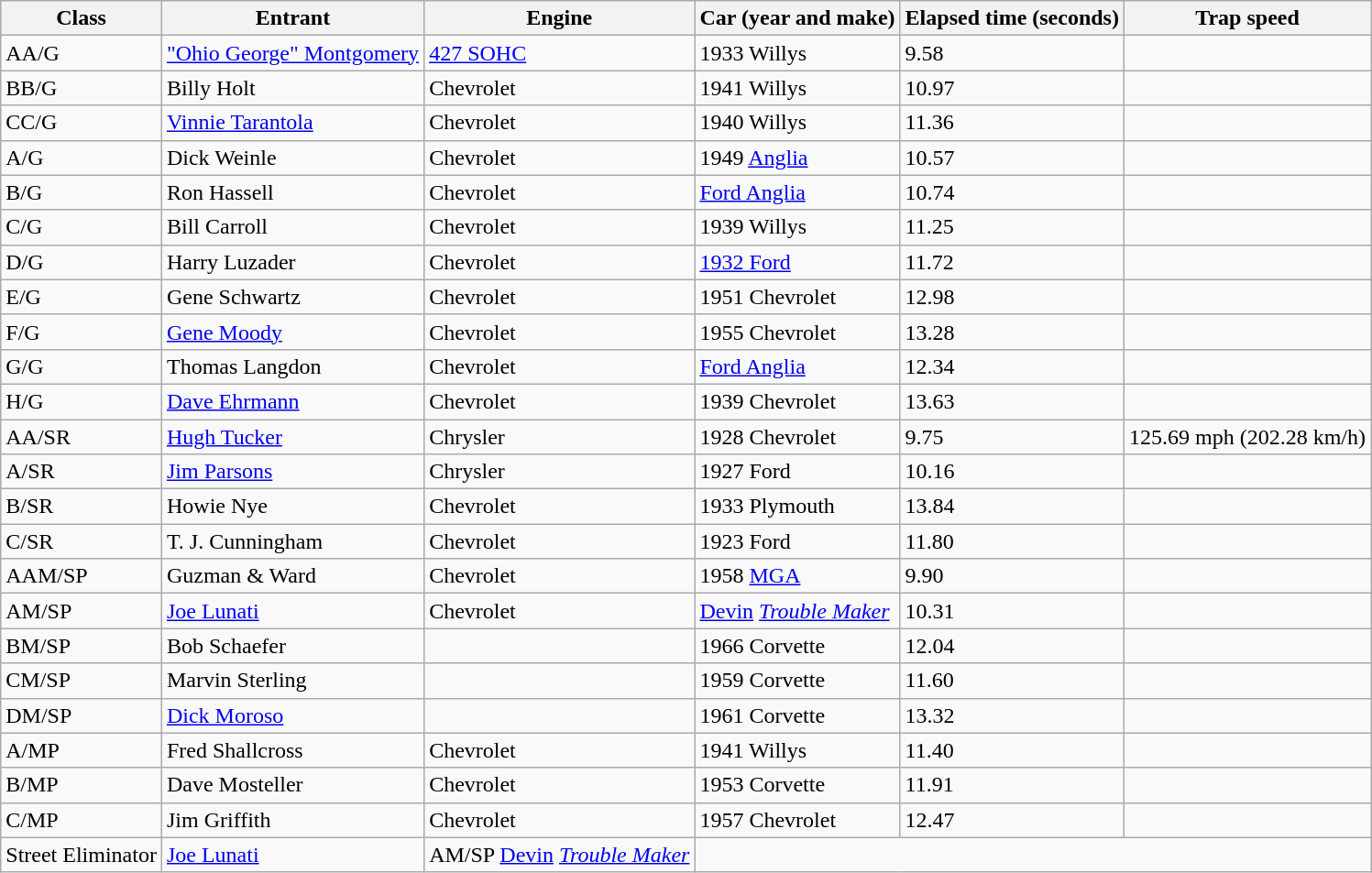<table class="wikitable">
<tr>
<th>Class</th>
<th>Entrant</th>
<th>Engine</th>
<th>Car (year and make)</th>
<th>Elapsed time (seconds)</th>
<th>Trap speed</th>
</tr>
<tr>
<td>AA/G</td>
<td><a href='#'>"Ohio George" Montgomery</a></td>
<td><a href='#'>427 SOHC</a></td>
<td>1933 Willys</td>
<td>9.58</td>
<td></td>
</tr>
<tr>
<td>BB/G</td>
<td>Billy Holt</td>
<td>Chevrolet</td>
<td>1941 Willys</td>
<td>10.97</td>
<td></td>
</tr>
<tr>
<td>CC/G</td>
<td><a href='#'>Vinnie Tarantola</a></td>
<td>Chevrolet</td>
<td>1940 Willys</td>
<td>11.36</td>
<td></td>
</tr>
<tr>
<td>A/G</td>
<td>Dick Weinle</td>
<td>Chevrolet</td>
<td>1949 <a href='#'>Anglia</a></td>
<td>10.57</td>
<td></td>
</tr>
<tr>
<td>B/G</td>
<td>Ron Hassell</td>
<td>Chevrolet</td>
<td><a href='#'>Ford Anglia</a></td>
<td>10.74</td>
<td></td>
</tr>
<tr>
<td>C/G</td>
<td>Bill Carroll</td>
<td>Chevrolet</td>
<td>1939 Willys</td>
<td>11.25</td>
<td></td>
</tr>
<tr>
<td>D/G</td>
<td>Harry Luzader</td>
<td>Chevrolet</td>
<td><a href='#'>1932 Ford</a></td>
<td>11.72</td>
<td></td>
</tr>
<tr>
<td>E/G</td>
<td>Gene Schwartz</td>
<td>Chevrolet</td>
<td>1951 Chevrolet</td>
<td>12.98</td>
<td></td>
</tr>
<tr>
<td>F/G</td>
<td><a href='#'>Gene Moody</a></td>
<td>Chevrolet</td>
<td>1955 Chevrolet</td>
<td>13.28</td>
<td></td>
</tr>
<tr>
<td>G/G</td>
<td>Thomas Langdon</td>
<td>Chevrolet</td>
<td><a href='#'>Ford Anglia</a></td>
<td>12.34</td>
<td></td>
</tr>
<tr>
<td>H/G</td>
<td><a href='#'>Dave Ehrmann</a></td>
<td>Chevrolet</td>
<td>1939 Chevrolet</td>
<td>13.63</td>
<td></td>
</tr>
<tr>
<td>AA/SR</td>
<td><a href='#'>Hugh Tucker</a></td>
<td>Chrysler</td>
<td>1928 Chevrolet</td>
<td>9.75</td>
<td>125.69 mph (202.28 km/h)</td>
</tr>
<tr>
<td>A/SR</td>
<td><a href='#'>Jim Parsons</a></td>
<td>Chrysler</td>
<td>1927 Ford</td>
<td>10.16</td>
<td></td>
</tr>
<tr>
<td>B/SR</td>
<td>Howie Nye</td>
<td>Chevrolet</td>
<td>1933 Plymouth</td>
<td>13.84</td>
<td></td>
</tr>
<tr>
<td>C/SR</td>
<td>T. J. Cunningham</td>
<td>Chevrolet</td>
<td>1923 Ford</td>
<td>11.80</td>
<td></td>
</tr>
<tr>
<td>AAM/SP</td>
<td>Guzman & Ward</td>
<td>Chevrolet</td>
<td>1958 <a href='#'>MGA</a></td>
<td>9.90</td>
<td></td>
</tr>
<tr>
<td>AM/SP</td>
<td><a href='#'>Joe Lunati</a></td>
<td>Chevrolet</td>
<td><a href='#'>Devin</a> <a href='#'><em>Trouble Maker</em></a></td>
<td>10.31</td>
<td></td>
</tr>
<tr>
<td>BM/SP</td>
<td>Bob Schaefer</td>
<td></td>
<td>1966 Corvette</td>
<td>12.04</td>
<td></td>
</tr>
<tr>
<td>CM/SP</td>
<td>Marvin Sterling</td>
<td></td>
<td>1959 Corvette</td>
<td>11.60</td>
<td></td>
</tr>
<tr>
<td>DM/SP</td>
<td><a href='#'>Dick Moroso</a></td>
<td></td>
<td>1961 Corvette</td>
<td>13.32</td>
<td></td>
</tr>
<tr>
<td>A/MP</td>
<td>Fred Shallcross</td>
<td>Chevrolet</td>
<td>1941 Willys</td>
<td>11.40</td>
<td></td>
</tr>
<tr>
<td>B/MP</td>
<td>Dave Mosteller</td>
<td>Chevrolet</td>
<td>1953 Corvette</td>
<td>11.91</td>
<td></td>
</tr>
<tr>
<td>C/MP</td>
<td>Jim Griffith</td>
<td>Chevrolet</td>
<td>1957 Chevrolet</td>
<td>12.47</td>
<td></td>
</tr>
<tr>
<td>Street Eliminator</td>
<td><a href='#'>Joe Lunati</a></td>
<td>AM/SP <a href='#'>Devin</a> <a href='#'><em>Trouble Maker</em></a></td>
</tr>
</table>
